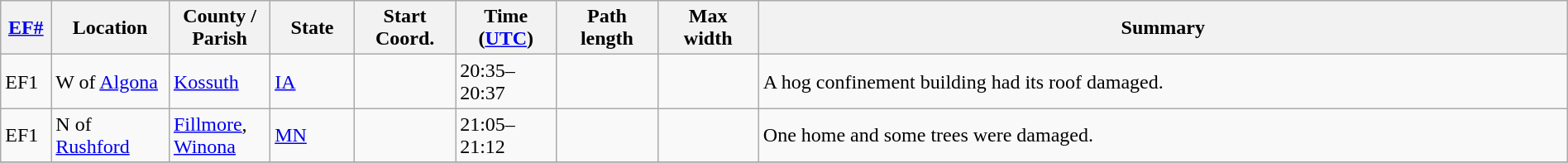<table class="wikitable sortable" style="width:100%;">
<tr>
<th scope="col" style="width:3%; text-align:center;"><a href='#'>EF#</a></th>
<th scope="col" style="width:7%; text-align:center;" class="unsortable">Location</th>
<th scope="col" style="width:6%; text-align:center;" class="unsortable">County / Parish</th>
<th scope="col" style="width:5%; text-align:center;">State</th>
<th scope="col" style="width:6%; text-align:center;">Start Coord.</th>
<th scope="col" style="width:6%; text-align:center;">Time (<a href='#'>UTC</a>)</th>
<th scope="col" style="width:6%; text-align:center;">Path length</th>
<th scope="col" style="width:6%; text-align:center;">Max width</th>
<th scope="col" class="unsortable" style="width:48%; text-align:center;">Summary</th>
</tr>
<tr>
<td bgcolor=>EF1</td>
<td>W of <a href='#'>Algona</a></td>
<td><a href='#'>Kossuth</a></td>
<td><a href='#'>IA</a></td>
<td></td>
<td>20:35–20:37</td>
<td></td>
<td></td>
<td>A hog confinement building had its roof damaged.</td>
</tr>
<tr>
<td bgcolor=>EF1</td>
<td>N of <a href='#'>Rushford</a></td>
<td><a href='#'>Fillmore</a>, <a href='#'>Winona</a></td>
<td><a href='#'>MN</a></td>
<td></td>
<td>21:05–21:12</td>
<td></td>
<td></td>
<td>One home and some trees were damaged.</td>
</tr>
<tr>
</tr>
</table>
